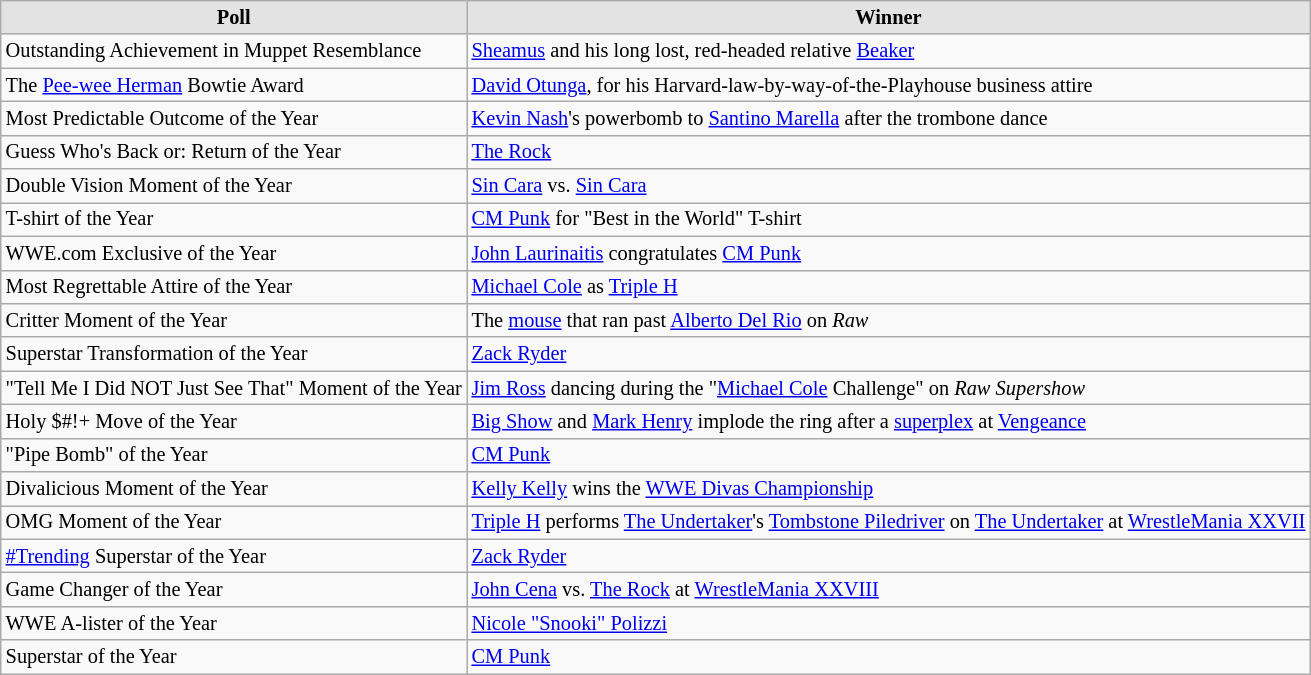<table class="wikitable" style="font-size: 85%; text-align: left;">
<tr>
<th style="border-style: none none solid solid; background: #e3e3e3"><strong>Poll</strong></th>
<th style="border-style:none none solid solid; background:#e3e3e3;">Winner</th>
</tr>
<tr>
<td>Outstanding Achievement in Muppet Resemblance</td>
<td><a href='#'>Sheamus</a> and his long lost, red-headed relative  <a href='#'>Beaker</a></td>
</tr>
<tr>
<td>The <a href='#'>Pee-wee Herman</a> Bowtie Award</td>
<td><a href='#'>David Otunga</a>, for his Harvard-law-by-way-of-the-Playhouse business attire</td>
</tr>
<tr>
<td>Most Predictable Outcome of the Year</td>
<td><a href='#'>Kevin Nash</a>'s powerbomb to <a href='#'>Santino Marella</a> after the trombone dance</td>
</tr>
<tr>
<td>Guess Who's Back or: Return of the Year</td>
<td><a href='#'>The Rock</a></td>
</tr>
<tr>
<td>Double Vision Moment of the Year</td>
<td><a href='#'>Sin Cara</a> vs. <a href='#'>Sin Cara</a></td>
</tr>
<tr>
<td>T-shirt of the Year</td>
<td><a href='#'>CM Punk</a> for "Best in the World" T-shirt</td>
</tr>
<tr>
<td>WWE.com Exclusive of the Year</td>
<td><a href='#'>John Laurinaitis</a> congratulates <a href='#'>CM Punk</a></td>
</tr>
<tr>
<td>Most Regrettable Attire of the Year</td>
<td><a href='#'>Michael Cole</a> as <a href='#'>Triple H</a></td>
</tr>
<tr>
<td>Critter Moment of the Year</td>
<td>The <a href='#'>mouse</a> that ran past <a href='#'>Alberto Del Rio</a> on <em>Raw</em></td>
</tr>
<tr>
<td>Superstar Transformation of the Year</td>
<td><a href='#'>Zack Ryder</a></td>
</tr>
<tr>
<td>"Tell Me I Did NOT Just See That" Moment of the Year</td>
<td><a href='#'>Jim Ross</a> dancing during the "<a href='#'>Michael Cole</a> Challenge" on <em>Raw Supershow</em></td>
</tr>
<tr>
<td>Holy $#!+ Move of the Year</td>
<td><a href='#'>Big Show</a> and <a href='#'>Mark Henry</a> implode the ring after a <a href='#'>superplex</a> at <a href='#'>Vengeance</a></td>
</tr>
<tr>
<td>"Pipe Bomb" of the Year</td>
<td><a href='#'>CM Punk</a></td>
</tr>
<tr>
<td>Divalicious Moment of the Year</td>
<td><a href='#'>Kelly Kelly</a> wins the <a href='#'>WWE Divas Championship</a></td>
</tr>
<tr>
<td>OMG Moment of the Year</td>
<td><a href='#'>Triple H</a> performs <a href='#'>The Undertaker</a>'s <a href='#'>Tombstone Piledriver</a> on <a href='#'>The Undertaker</a> at <a href='#'>WrestleMania XXVII</a></td>
</tr>
<tr>
<td><a href='#'>#Trending</a> Superstar of the Year</td>
<td><a href='#'>Zack Ryder</a></td>
</tr>
<tr>
<td>Game Changer of the Year</td>
<td><a href='#'>John Cena</a> vs. <a href='#'>The Rock</a> at <a href='#'>WrestleMania XXVIII</a></td>
</tr>
<tr>
<td>WWE A-lister of the Year</td>
<td><a href='#'>Nicole "Snooki" Polizzi</a></td>
</tr>
<tr>
<td>Superstar of the Year</td>
<td><a href='#'>CM Punk</a></td>
</tr>
</table>
